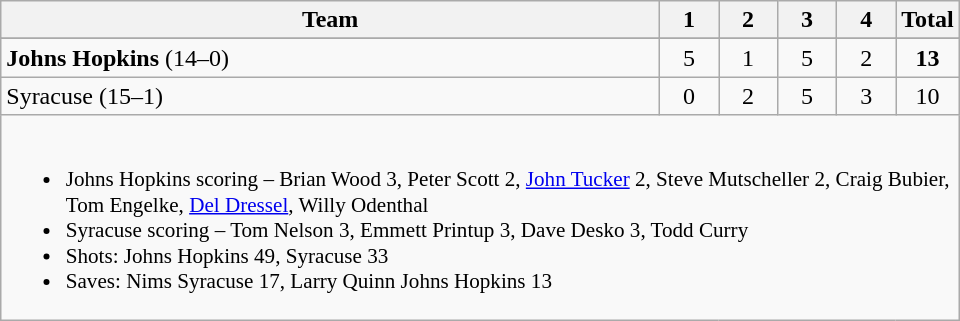<table class="wikitable" style="text-align:center; max-width:40em">
<tr>
<th>Team</th>
<th style="width:2em">1</th>
<th style="width:2em">2</th>
<th style="width:2em">3</th>
<th style="width:2em">4</th>
<th style="width:2em">Total</th>
</tr>
<tr>
</tr>
<tr>
<td style="text-align:left"><strong>Johns Hopkins</strong> (14–0)</td>
<td>5</td>
<td>1</td>
<td>5</td>
<td>2</td>
<td><strong>13</strong></td>
</tr>
<tr>
<td style="text-align:left">Syracuse (15–1)</td>
<td>0</td>
<td>2</td>
<td>5</td>
<td>3</td>
<td>10</td>
</tr>
<tr>
<td colspan=6 style="text-align:left; font-size:88%;"><br><ul><li>Johns Hopkins scoring – Brian Wood 3, Peter Scott 2, <a href='#'>John Tucker</a> 2, Steve Mutscheller 2, Craig Bubier, Tom Engelke, <a href='#'>Del Dressel</a>, Willy Odenthal</li><li>Syracuse scoring – Tom Nelson 3, Emmett Printup 3, Dave Desko 3, Todd Curry</li><li>Shots: Johns Hopkins 49, Syracuse 33</li><li>Saves: Nims Syracuse 17, Larry Quinn Johns Hopkins 13</li></ul></td>
</tr>
</table>
